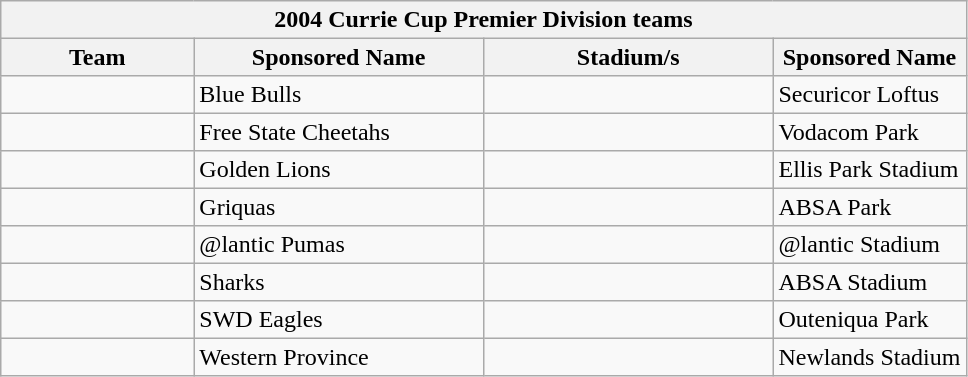<table class="wikitable collapsible sortable" style="line-height:110%;">
<tr>
<th colspan=4>2004 Currie Cup Premier Division teams</th>
</tr>
<tr>
<th width="20%">Team</th>
<th width="30%">Sponsored Name</th>
<th width="30%">Stadium/s</th>
<th width="20%">Sponsored Name</th>
</tr>
<tr>
<td></td>
<td>Blue Bulls</td>
<td></td>
<td>Securicor Loftus</td>
</tr>
<tr>
<td></td>
<td>Free State Cheetahs</td>
<td></td>
<td>Vodacom Park</td>
</tr>
<tr>
<td></td>
<td>Golden Lions</td>
<td></td>
<td>Ellis Park Stadium</td>
</tr>
<tr>
<td></td>
<td>Griquas</td>
<td></td>
<td>ABSA Park</td>
</tr>
<tr>
<td></td>
<td>@lantic Pumas</td>
<td></td>
<td>@lantic Stadium</td>
</tr>
<tr>
<td></td>
<td>Sharks</td>
<td></td>
<td>ABSA Stadium</td>
</tr>
<tr>
<td></td>
<td>SWD Eagles</td>
<td></td>
<td>Outeniqua Park</td>
</tr>
<tr>
<td></td>
<td>Western Province</td>
<td></td>
<td>Newlands Stadium</td>
</tr>
</table>
